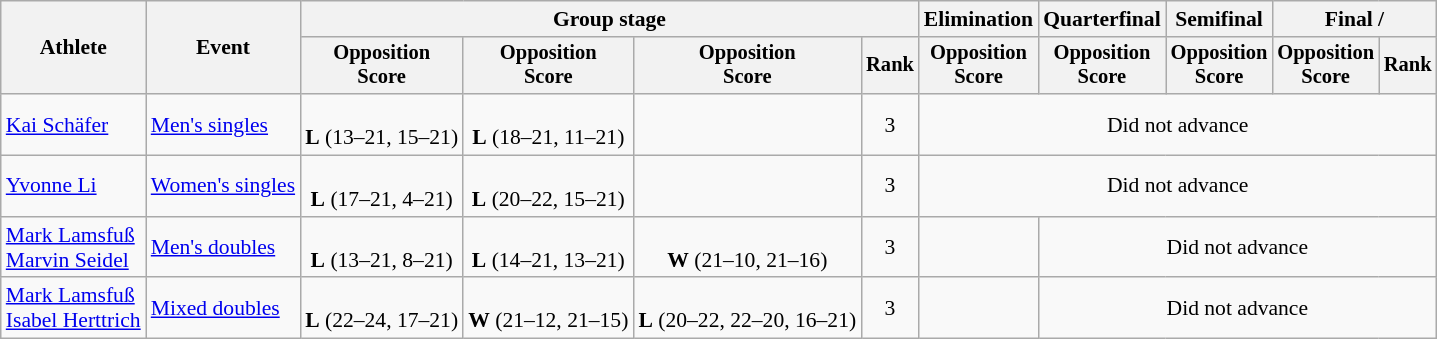<table class="wikitable" style="font-size:90%">
<tr>
<th rowspan=2>Athlete</th>
<th rowspan=2>Event</th>
<th colspan=4>Group stage</th>
<th>Elimination</th>
<th>Quarterfinal</th>
<th>Semifinal</th>
<th colspan=2>Final / </th>
</tr>
<tr style="font-size:95%">
<th>Opposition<br>Score</th>
<th>Opposition<br>Score</th>
<th>Opposition<br>Score</th>
<th>Rank</th>
<th>Opposition<br>Score</th>
<th>Opposition<br>Score</th>
<th>Opposition<br>Score</th>
<th>Opposition<br>Score</th>
<th>Rank</th>
</tr>
<tr align=center>
<td align=left><a href='#'>Kai Schäfer</a></td>
<td align=left><a href='#'>Men's singles</a></td>
<td><br><strong>L</strong> (13–21, 15–21)</td>
<td><br><strong>L</strong> (18–21, 11–21)</td>
<td></td>
<td>3</td>
<td colspan=5>Did not advance</td>
</tr>
<tr align=center>
<td align=left><a href='#'>Yvonne Li</a></td>
<td align=left><a href='#'>Women's singles</a></td>
<td><br><strong>L</strong> (17–21, 4–21)</td>
<td><br><strong>L</strong> (20–22, 15–21)</td>
<td></td>
<td>3</td>
<td colspan=5>Did not advance</td>
</tr>
<tr align=center>
<td align=left><a href='#'>Mark Lamsfuß</a><br><a href='#'>Marvin Seidel</a></td>
<td align=left><a href='#'>Men's doubles</a></td>
<td><br><strong>L</strong> (13–21, 8–21)</td>
<td><br><strong>L</strong> (14–21, 13–21)</td>
<td><br><strong>W</strong> (21–10, 21–16)</td>
<td>3</td>
<td></td>
<td colspan=4>Did not advance</td>
</tr>
<tr align=center>
<td align=left><a href='#'>Mark Lamsfuß</a><br><a href='#'>Isabel Herttrich</a></td>
<td align=left><a href='#'>Mixed doubles</a></td>
<td><br><strong>L</strong> (22–24, 17–21)</td>
<td><br><strong>W</strong> (21–12, 21–15)</td>
<td><br><strong>L</strong> (20–22, 22–20, 16–21)</td>
<td>3</td>
<td></td>
<td colspan=4>Did not advance</td>
</tr>
</table>
